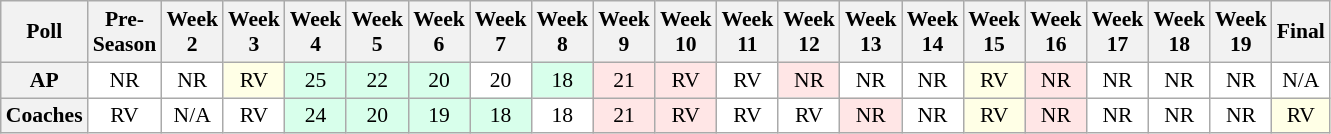<table class="wikitable" style="white-space:nowrap;font-size:90%">
<tr>
<th>Poll</th>
<th>Pre-<br>Season</th>
<th>Week<br>2</th>
<th>Week<br>3</th>
<th>Week<br>4</th>
<th>Week<br>5</th>
<th>Week<br>6</th>
<th>Week<br>7</th>
<th>Week<br>8</th>
<th>Week<br>9</th>
<th>Week<br>10</th>
<th>Week<br>11</th>
<th>Week<br>12</th>
<th>Week<br>13</th>
<th>Week<br>14</th>
<th>Week<br>15</th>
<th>Week<br>16</th>
<th>Week<br>17</th>
<th>Week<br>18</th>
<th>Week<br>19</th>
<th>Final</th>
</tr>
<tr style="text-align:center;">
<th>AP</th>
<td style="background:#FFF;">NR</td>
<td style="background:#FFF;">NR</td>
<td style="background:#FFFFE6;">RV</td>
<td style="background:#D8FFEB;">25</td>
<td style="background:#D8FFEB;">22</td>
<td style="background:#D8FFEB;">20</td>
<td style="background:#FFF;">20</td>
<td style="background:#D8FFEB;">18</td>
<td style="background:#FFE6E6;">21</td>
<td style="background:#FFE6E6;">RV</td>
<td style="background:#FFF;">RV</td>
<td style="background:#FFE6E6;">NR</td>
<td style="background:#FFF;">NR</td>
<td style="background:#FFF;">NR</td>
<td style="background:#FFFFE6;">RV</td>
<td style="background:#FFE6E6;">NR</td>
<td style="background:#FFF;">NR</td>
<td style="background:#FFF;">NR</td>
<td style="background:#FFF;">NR</td>
<td style="background:#FFF;">N/A</td>
</tr>
<tr style="text-align:center;">
<th>Coaches</th>
<td style="background:#FFF;">RV</td>
<td style="background:#FFF;">N/A</td>
<td style="background:#FFF;">RV</td>
<td style="background:#D8FFEB;">24</td>
<td style="background:#D8FFEB;">20</td>
<td style="background:#D8FFEB;">19</td>
<td style="background:#D8FFEB;">18</td>
<td style="background:#FFF;">18</td>
<td style="background:#FFE6E6;">21</td>
<td style="background:#FFE6E6;">RV</td>
<td style="background:#FFF;">RV</td>
<td style="background:#FFF;">RV</td>
<td style="background:#FFE6E6;">NR</td>
<td style="background:#FFF;">NR</td>
<td style="background:#FFFFE6;">RV</td>
<td style="background:#FFE6E6;">NR</td>
<td style="background:#FFF;">NR</td>
<td style="background:#FFF;">NR</td>
<td style="background:#FFF;">NR</td>
<td style="background:#FFFFE6;">RV</td>
</tr>
</table>
